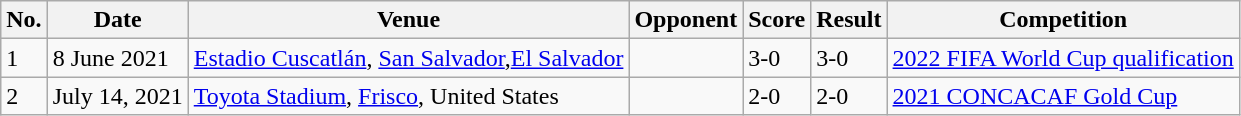<table class="wikitable sortable">
<tr>
<th>No.</th>
<th>Date</th>
<th>Venue</th>
<th>Opponent</th>
<th>Score</th>
<th>Result</th>
<th>Competition</th>
</tr>
<tr>
<td>1</td>
<td>8 June 2021</td>
<td><a href='#'>Estadio Cuscatlán</a>, <a href='#'>San Salvador</a>,<a href='#'>El Salvador</a></td>
<td></td>
<td>3-0</td>
<td>3-0</td>
<td><a href='#'>2022 FIFA World Cup qualification</a></td>
</tr>
<tr>
<td>2</td>
<td>July 14, 2021</td>
<td><a href='#'>Toyota Stadium</a>, <a href='#'>Frisco</a>, United States</td>
<td></td>
<td>2-0</td>
<td>2-0</td>
<td><a href='#'>2021 CONCACAF Gold Cup</a></td>
</tr>
</table>
